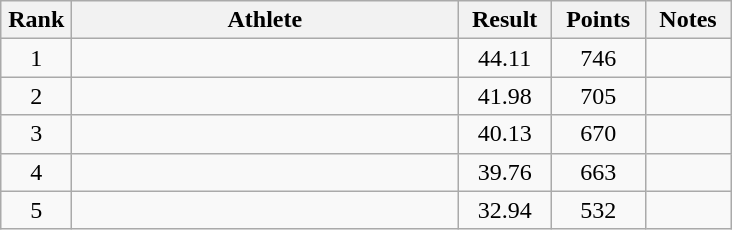<table class="wikitable" style="text-align:center">
<tr>
<th width=40>Rank</th>
<th width=250>Athlete</th>
<th width=55>Result</th>
<th width=55>Points</th>
<th width=50>Notes</th>
</tr>
<tr>
<td>1</td>
<td align=left></td>
<td>44.11</td>
<td>746</td>
<td></td>
</tr>
<tr>
<td>2</td>
<td align=left></td>
<td>41.98</td>
<td>705</td>
<td></td>
</tr>
<tr>
<td>3</td>
<td align=left></td>
<td>40.13</td>
<td>670</td>
<td></td>
</tr>
<tr>
<td>4</td>
<td align=left></td>
<td>39.76</td>
<td>663</td>
<td></td>
</tr>
<tr>
<td>5</td>
<td align=left></td>
<td>32.94</td>
<td>532</td>
<td></td>
</tr>
</table>
